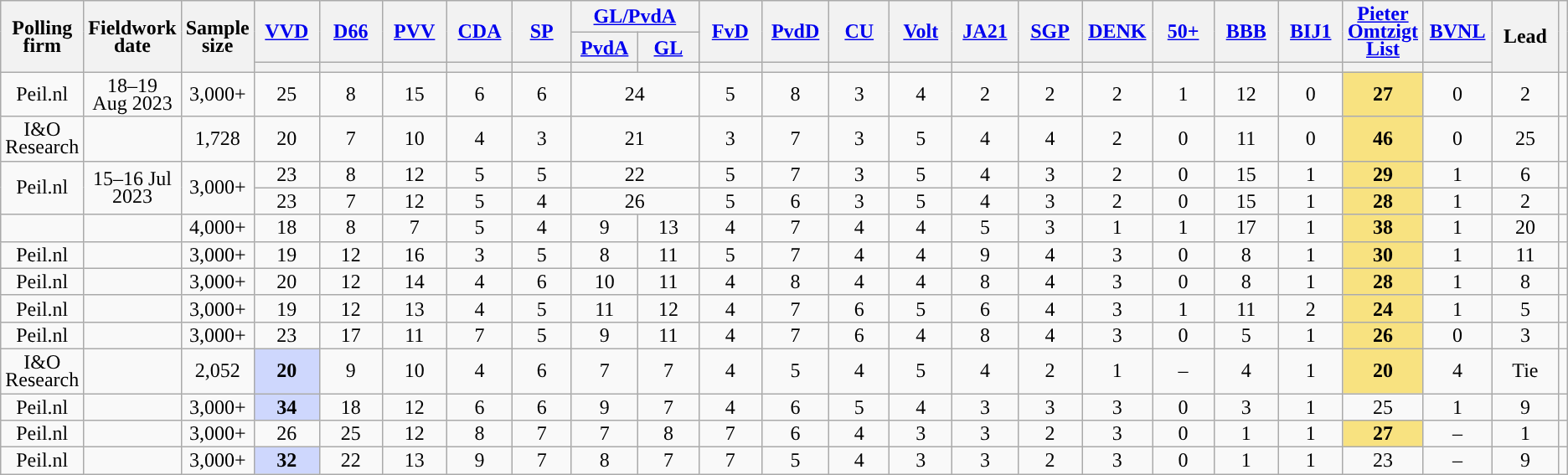<table class="wikitable sortable mw-datatable" style="text-align:center;font-size:90;line-height:14px;">
<tr>
<th rowspan="3">Polling firm</th>
<th class="unsortable" rowspan="3">Fieldwork date</th>
<th class="unsortable" rowspan="3">Sample<br>size</th>
<th class="unsortable" style="width:50px;" rowspan="2"><a href='#'>VVD</a></th>
<th class="unsortable" style="width:50px;" rowspan="2"><a href='#'>D66</a></th>
<th class="unsortable" style="width:50px;" rowspan="2"><a href='#'>PVV</a></th>
<th class="unsortable" style="width:50px;" rowspan="2"><a href='#'>CDA</a></th>
<th class="unsortable" style="width:50px;" rowspan="2"><a href='#'>SP</a></th>
<th class="unsortable" style="width:50px;" colspan="2"><a href='#'>GL/PvdA</a></th>
<th class="unsortable" style="width:50px;" rowspan="2"><a href='#'>FvD</a></th>
<th class="unsortable" style="width:50px;" rowspan="2"><a href='#'>PvdD</a></th>
<th class="unsortable" style="width:50px;" rowspan="2"><a href='#'>CU</a></th>
<th class="unsortable" style="width:50px;" rowspan="2"><a href='#'>Volt</a></th>
<th class="unsortable" style="width:50px;" rowspan="2"><a href='#'>JA21</a></th>
<th class="unsortable" style="width:50px;" rowspan="2"><a href='#'>SGP</a></th>
<th class="unsortable" style="width:50px;" rowspan="2"><a href='#'>DENK</a></th>
<th class="unsortable" style="width:50px;" rowspan="2"><a href='#'>50+</a></th>
<th class="unsortable" style="width:50px;" rowspan="2"><a href='#'>BBB</a></th>
<th class="unsortable" style="width:50px;" rowspan="2"><a href='#'>BIJ1</a></th>
<th class="unsortable" style="width:30px;" rowspan="2"><a href='#'>Pieter Omtzigt List</a></th>
<th class="unsortable" style="width:50px;" rowspan="2"><a href='#'>BVNL</a></th>
<th class="unsortable" style="width:50px;" rowspan="3">Lead</th>
<th class="unsortable" rowspan="3"></th>
</tr>
<tr>
<th class="unsortable" style="width:50px;"><a href='#'>PvdA</a></th>
<th class="unsortable" style="width:50px;"><a href='#'>GL</a></th>
</tr>
<tr>
<th data-sort-type="number" style="background:"></th>
<th data-sort-type="number" style="background:"></th>
<th data-sort-type="number" style="background:"></th>
<th data-sort-type="number" style="background:"></th>
<th data-sort-type="number" style="background:"></th>
<th data-sort-type="number" style="background:"></th>
<th data-sort-type="number" style="background:"></th>
<th data-sort-type="number" style="background:"></th>
<th data-sort-type="number" style="background:"></th>
<th data-sort-type="number" style="background:"></th>
<th data-sort-type="number" style="background:"></th>
<th data-sort-type="number" style="background:"></th>
<th data-sort-type="number" style="background:"></th>
<th data-sort-type="number" style="background:"></th>
<th data-sort-type="number" style="background:"></th>
<th data-sort-type="number" style="background:"></th>
<th data-sort-type="number" style="background:"></th>
<th data-sort-type="number" style="background:"></th>
<th data-sort-type="number" style="background:"></th>
</tr>
<tr>
<td>Peil.nl</td>
<td data-sort-value="2023-08-19">18–19 Aug 2023</td>
<td>3,000+</td>
<td>25</td>
<td>8</td>
<td>15</td>
<td>6</td>
<td>6</td>
<td colspan="2">24</td>
<td>5</td>
<td>8</td>
<td>3</td>
<td>4</td>
<td>2</td>
<td>2</td>
<td>2</td>
<td>1</td>
<td>12</td>
<td>0</td>
<td style="background:#F8E280;"><strong>27</strong></td>
<td>0</td>
<td style="background:">2</td>
<td></td>
</tr>
<tr>
<td>I&O Research</td>
<td></td>
<td>1,728</td>
<td>20</td>
<td>7</td>
<td>10</td>
<td>4</td>
<td>3</td>
<td colspan="2">21</td>
<td>3</td>
<td>7</td>
<td>3</td>
<td>5</td>
<td>4</td>
<td>4</td>
<td>2</td>
<td>0</td>
<td>11</td>
<td>0</td>
<td style="background:#F8E280;"><strong>46</strong></td>
<td>0</td>
<td style="background:">25</td>
<td></td>
</tr>
<tr>
<td rowspan="2">Peil.nl</td>
<td rowspan="2" data-sort-value="2023-07-16">15–16 Jul 2023</td>
<td rowspan="2">3,000+</td>
<td>23</td>
<td>8</td>
<td>12</td>
<td>5</td>
<td>5</td>
<td colspan="2">22</td>
<td>5</td>
<td>7</td>
<td>3</td>
<td>5</td>
<td>4</td>
<td>3</td>
<td>2</td>
<td>0</td>
<td>15</td>
<td>1</td>
<td style="background:#F8E280;"><strong>29</strong></td>
<td>1</td>
<td style="background:">6</td>
<td></td>
</tr>
<tr>
<td>23</td>
<td>7</td>
<td>12</td>
<td>5</td>
<td>4</td>
<td colspan="2">26</td>
<td>5</td>
<td>6</td>
<td>3</td>
<td>5</td>
<td>4</td>
<td>3</td>
<td>2</td>
<td>0</td>
<td>15</td>
<td>1</td>
<td style="background:#F8E280;"><strong>28</strong></td>
<td>1</td>
<td style="background:">2</td>
<td></td>
</tr>
<tr>
<td></td>
<td></td>
<td>4,000+</td>
<td>18</td>
<td>8</td>
<td>7</td>
<td>5</td>
<td>4</td>
<td>9</td>
<td>13</td>
<td>4</td>
<td>7</td>
<td>4</td>
<td>4</td>
<td>5</td>
<td>3</td>
<td>1</td>
<td>1</td>
<td>17</td>
<td>1</td>
<td style="background:#F8E280;"><strong>38</strong></td>
<td>1</td>
<td style="background:">20</td>
<td></td>
</tr>
<tr>
<td>Peil.nl</td>
<td></td>
<td>3,000+</td>
<td>19</td>
<td>12</td>
<td>16</td>
<td>3</td>
<td>5</td>
<td>8</td>
<td>11</td>
<td>5</td>
<td>7</td>
<td>4</td>
<td>4</td>
<td>9</td>
<td>4</td>
<td>3</td>
<td>0</td>
<td>8</td>
<td>1</td>
<td style="background:#F8E280;"><strong>30</strong></td>
<td>1</td>
<td style="background:">11</td>
<td></td>
</tr>
<tr>
<td>Peil.nl</td>
<td></td>
<td>3,000+</td>
<td>20</td>
<td>12</td>
<td>14</td>
<td>4</td>
<td>6</td>
<td>10</td>
<td>11</td>
<td>4</td>
<td>8</td>
<td>4</td>
<td>4</td>
<td>8</td>
<td>4</td>
<td>3</td>
<td>0</td>
<td>8</td>
<td>1</td>
<td style="background:#F8E280;"><strong>28</strong></td>
<td>1</td>
<td style="background:">8</td>
<td></td>
</tr>
<tr>
<td>Peil.nl</td>
<td></td>
<td>3,000+</td>
<td>19</td>
<td>12</td>
<td>13</td>
<td>4</td>
<td>5</td>
<td>11</td>
<td>12</td>
<td>4</td>
<td>7</td>
<td>6</td>
<td>5</td>
<td>6</td>
<td>4</td>
<td>3</td>
<td>1</td>
<td>11</td>
<td>2</td>
<td style="background:#F8E280;"><strong>24</strong></td>
<td>1</td>
<td style="background:">5</td>
<td></td>
</tr>
<tr>
<td>Peil.nl</td>
<td></td>
<td>3,000+</td>
<td>23</td>
<td>17</td>
<td>11</td>
<td>7</td>
<td>5</td>
<td>9</td>
<td>11</td>
<td>4</td>
<td>7</td>
<td>6</td>
<td>4</td>
<td>8</td>
<td>4</td>
<td>3</td>
<td>0</td>
<td>5</td>
<td>1</td>
<td style="background:#F8E280;"><strong>26</strong></td>
<td>0</td>
<td style="background:">3</td>
<td></td>
</tr>
<tr>
<td>I&O Research</td>
<td></td>
<td>2,052</td>
<td style="background:#CED7FD;"><strong>20</strong></td>
<td>9</td>
<td>10</td>
<td>4</td>
<td>6</td>
<td>7</td>
<td>7</td>
<td>4</td>
<td>5</td>
<td>4</td>
<td>5</td>
<td>4</td>
<td>2</td>
<td>1</td>
<td>–</td>
<td>4</td>
<td>1</td>
<td style="background:#F8E280;"><strong>20</strong></td>
<td>4</td>
<td>Tie</td>
<td></td>
</tr>
<tr>
<td>Peil.nl</td>
<td></td>
<td>3,000+</td>
<td style="background:#CED7FD;"><strong>34</strong></td>
<td>18</td>
<td>12</td>
<td>6</td>
<td>6</td>
<td>9</td>
<td>7</td>
<td>4</td>
<td>6</td>
<td>5</td>
<td>4</td>
<td>3</td>
<td>3</td>
<td>3</td>
<td>0</td>
<td>3</td>
<td>1</td>
<td>25</td>
<td>1</td>
<td style="background:">9</td>
<td></td>
</tr>
<tr>
<td>Peil.nl</td>
<td></td>
<td>3,000+</td>
<td>26</td>
<td>25</td>
<td>12</td>
<td>8</td>
<td>7</td>
<td>7</td>
<td>8</td>
<td>7</td>
<td>6</td>
<td>4</td>
<td>3</td>
<td>3</td>
<td>2</td>
<td>3</td>
<td>0</td>
<td>1</td>
<td>1</td>
<td style="background:#F8E280;"><strong>27</strong></td>
<td>–</td>
<td style="background:">1</td>
<td></td>
</tr>
<tr>
<td>Peil.nl</td>
<td></td>
<td>3,000+</td>
<td style="background:#CED7FD;"><strong>32</strong></td>
<td>22</td>
<td>13</td>
<td>9</td>
<td>7</td>
<td>8</td>
<td>7</td>
<td>7</td>
<td>5</td>
<td>4</td>
<td>3</td>
<td>3</td>
<td>2</td>
<td>3</td>
<td>0</td>
<td>1</td>
<td>1</td>
<td>23</td>
<td>–</td>
<td style="background:">9</td>
<td></td>
</tr>
</table>
